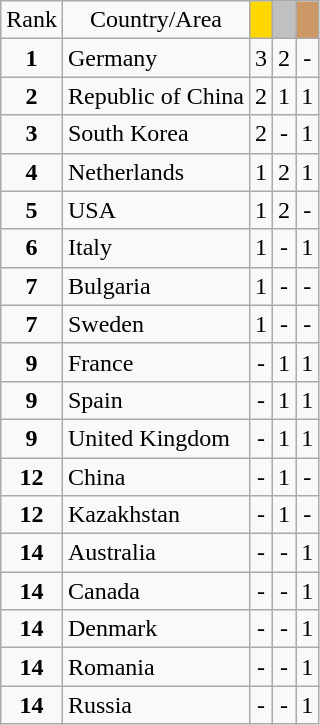<table class="wikitable" style="text-align:left">
<tr>
<td style="text-align:center">Rank</td>
<td style="text-align:center">Country/Area</td>
<td style="text-align:center" bgcolor="gold"></td>
<td style="text-align:center" bgcolor="silver"></td>
<td style="text-align:center" bgcolor="CC9966"></td>
</tr>
<tr>
<td style="text-align:center"><strong>1</strong></td>
<td> Germany</td>
<td style="text-align:center">3</td>
<td style="text-align:center">2</td>
<td style="text-align:center">-</td>
</tr>
<tr>
<td style="text-align:center"><strong>2</strong></td>
<td> Republic of China</td>
<td style="text-align:center">2</td>
<td style="text-align:center">1</td>
<td style="text-align:center">1</td>
</tr>
<tr>
<td style="text-align:center"><strong>3</strong></td>
<td> South Korea</td>
<td style="text-align:center">2</td>
<td style="text-align:center">-</td>
<td style="text-align:center">1</td>
</tr>
<tr>
<td style="text-align:center"><strong>4</strong></td>
<td> Netherlands</td>
<td style="text-align:center">1</td>
<td style="text-align:center">2</td>
<td style="text-align:center">1</td>
</tr>
<tr>
<td style="text-align:center"><strong>5</strong></td>
<td> USA</td>
<td style="text-align:center">1</td>
<td style="text-align:center">2</td>
<td style="text-align:center">-</td>
</tr>
<tr>
<td style="text-align:center"><strong>6</strong></td>
<td> Italy</td>
<td style="text-align:center">1</td>
<td style="text-align:center">-</td>
<td style="text-align:center">1</td>
</tr>
<tr>
<td style="text-align:center"><strong>7</strong></td>
<td> Bulgaria</td>
<td style="text-align:center">1</td>
<td style="text-align:center">-</td>
<td style="text-align:center">-</td>
</tr>
<tr>
<td style="text-align:center"><strong>7</strong></td>
<td> Sweden</td>
<td style="text-align:center">1</td>
<td style="text-align:center">-</td>
<td style="text-align:center">-</td>
</tr>
<tr>
<td style="text-align:center"><strong>9</strong></td>
<td> France</td>
<td style="text-align:center">-</td>
<td style="text-align:center">1</td>
<td style="text-align:center">1</td>
</tr>
<tr>
<td style="text-align:center"><strong>9</strong></td>
<td> Spain</td>
<td style="text-align:center">-</td>
<td style="text-align:center">1</td>
<td style="text-align:center">1</td>
</tr>
<tr>
<td style="text-align:center"><strong>9</strong></td>
<td> United Kingdom</td>
<td style="text-align:center">-</td>
<td style="text-align:center">1</td>
<td style="text-align:center">1</td>
</tr>
<tr>
<td style="text-align:center"><strong>12</strong></td>
<td> China</td>
<td style="text-align:center">-</td>
<td style="text-align:center">1</td>
<td style="text-align:center">-</td>
</tr>
<tr>
<td style="text-align:center"><strong>12</strong></td>
<td> Kazakhstan</td>
<td style="text-align:center">-</td>
<td style="text-align:center">1</td>
<td style="text-align:center">-</td>
</tr>
<tr>
<td style="text-align:center"><strong>14</strong></td>
<td> Australia</td>
<td style="text-align:center">-</td>
<td style="text-align:center">-</td>
<td style="text-align:center">1</td>
</tr>
<tr>
<td style="text-align:center"><strong>14</strong></td>
<td> Canada</td>
<td style="text-align:center">-</td>
<td style="text-align:center">-</td>
<td style="text-align:center">1</td>
</tr>
<tr>
<td style="text-align:center"><strong>14</strong></td>
<td> Denmark</td>
<td style="text-align:center">-</td>
<td style="text-align:center">-</td>
<td style="text-align:center">1</td>
</tr>
<tr>
<td style="text-align:center"><strong>14</strong></td>
<td> Romania</td>
<td style="text-align:center">-</td>
<td style="text-align:center">-</td>
<td style="text-align:center">1</td>
</tr>
<tr>
<td style="text-align:center"><strong>14</strong></td>
<td> Russia</td>
<td style="text-align:center">-</td>
<td style="text-align:center">-</td>
<td style="text-align:center">1</td>
</tr>
</table>
